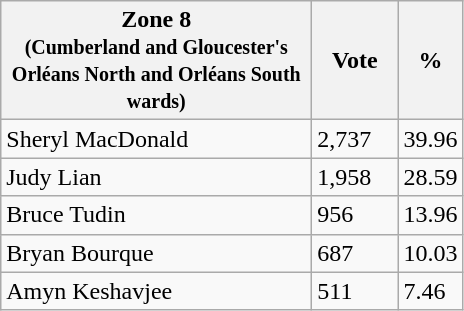<table class="wikitable">
<tr>
<th bgcolor="#DDDDFF" width="200px">Zone 8 <br> <small> (Cumberland and Gloucester's Orléans North and Orléans South wards) </small></th>
<th bgcolor="#DDDDFF" width="50px">Vote</th>
<th bgcolor="#DDDDFF" width="30px">%</th>
</tr>
<tr>
<td>Sheryl MacDonald</td>
<td>2,737</td>
<td>39.96</td>
</tr>
<tr>
<td>Judy Lian</td>
<td>1,958</td>
<td>28.59</td>
</tr>
<tr>
<td>Bruce Tudin</td>
<td>956</td>
<td>13.96</td>
</tr>
<tr>
<td>Bryan Bourque</td>
<td>687</td>
<td>10.03</td>
</tr>
<tr>
<td>Amyn Keshavjee</td>
<td>511</td>
<td>7.46</td>
</tr>
</table>
